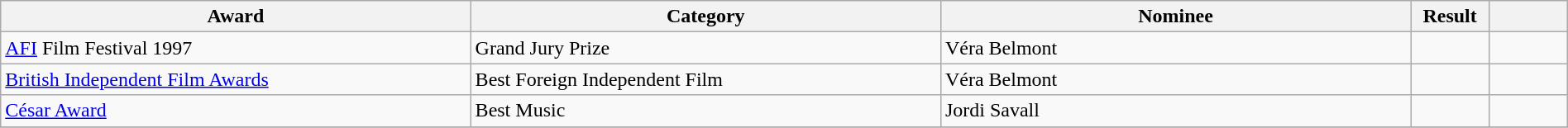<table class="wikitable sortable" style="width:100%;">
<tr>
<th style="width:30%;">Award</th>
<th style="width:30%;">Category</th>
<th style="width:30%;">Nominee</th>
<th style="width:5%;">Result</th>
<th width="5%" class="unsortable"></th>
</tr>
<tr>
<td><a href='#'>AFI</a> Film Festival 1997</td>
<td>Grand Jury Prize</td>
<td>Véra Belmont</td>
<td></td>
<td></td>
</tr>
<tr>
<td><a href='#'>British Independent Film Awards</a></td>
<td>Best Foreign Independent Film</td>
<td>Véra Belmont</td>
<td></td>
<td></td>
</tr>
<tr>
<td><a href='#'>César Award</a></td>
<td>Best Music</td>
<td>Jordi Savall</td>
<td></td>
<td></td>
</tr>
<tr>
</tr>
</table>
